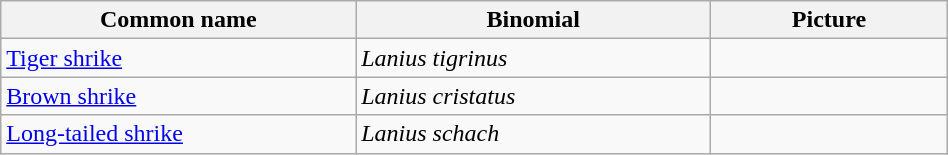<table width=50% class="wikitable">
<tr>
<th width=30%>Common name</th>
<th width=30%>Binomial</th>
<th width=20%>Picture</th>
</tr>
<tr>
<td><a href='#'>Tiger shrike</a></td>
<td><em>Lanius tigrinus</em></td>
<td></td>
</tr>
<tr>
<td><a href='#'>Brown shrike</a></td>
<td><em>Lanius cristatus</em></td>
<td></td>
</tr>
<tr>
<td><a href='#'>Long-tailed shrike</a></td>
<td><em>Lanius schach</em></td>
<td></td>
</tr>
</table>
